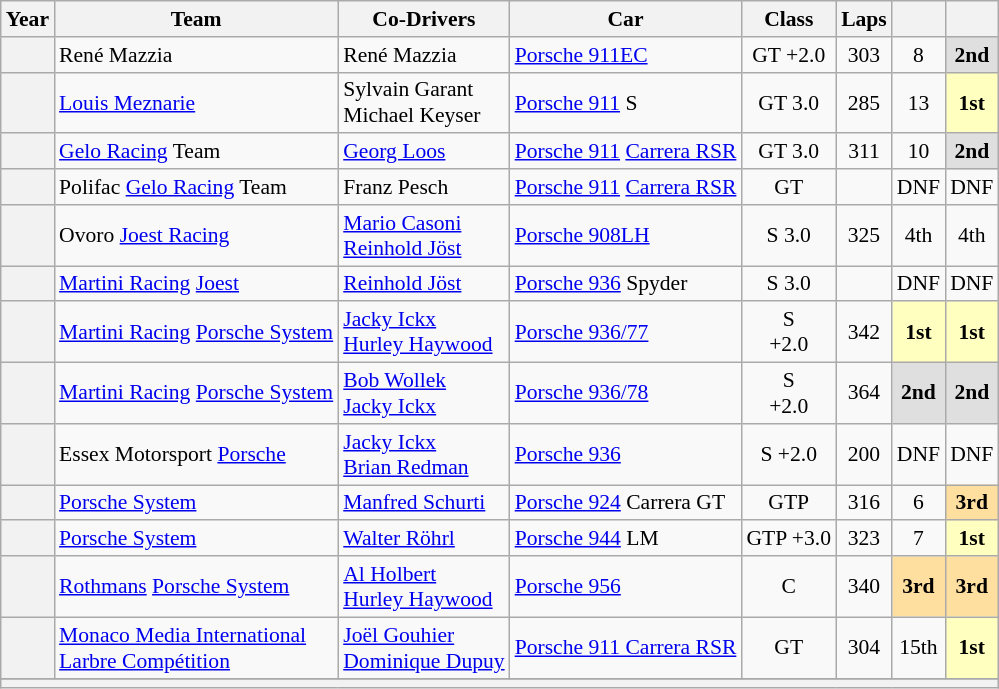<table class="wikitable" style="text-align:center; font-size:90%">
<tr>
<th>Year</th>
<th>Team</th>
<th>Co-Drivers</th>
<th>Car</th>
<th>Class</th>
<th>Laps</th>
<th></th>
<th></th>
</tr>
<tr>
<th></th>
<td align="left"> René Mazzia</td>
<td align="left"> René Mazzia</td>
<td align="left"><a href='#'>Porsche 911EC</a></td>
<td>GT +2.0</td>
<td>303</td>
<td>8</td>
<td style="background:#DFDFDF;"><strong>2nd</strong></td>
</tr>
<tr>
<th></th>
<td align="left"> <a href='#'>Louis Meznarie</a></td>
<td align="left"> Sylvain Garant<br> Michael Keyser</td>
<td align="left"><a href='#'>Porsche 911</a> S</td>
<td>GT 3.0</td>
<td>285</td>
<td>13</td>
<td style="background:#FFFFBF;"><strong>1st</strong></td>
</tr>
<tr>
<th></th>
<td align="left"> <a href='#'>Gelo Racing</a> Team</td>
<td align="left"> <a href='#'>Georg Loos</a></td>
<td align="left"><a href='#'>Porsche 911</a> <a href='#'>Carrera RSR</a></td>
<td>GT 3.0</td>
<td>311</td>
<td>10</td>
<td style="background:#DFDFDF;"><strong>2nd</strong></td>
</tr>
<tr>
<th></th>
<td align="left"> Polifac <a href='#'>Gelo Racing</a> Team</td>
<td align="left"> Franz Pesch</td>
<td align="left"><a href='#'>Porsche 911</a> <a href='#'>Carrera RSR</a></td>
<td>GT</td>
<td></td>
<td>DNF</td>
<td>DNF</td>
</tr>
<tr>
<th></th>
<td align="left"> Ovoro <a href='#'>Joest Racing</a></td>
<td align="left"> <a href='#'>Mario Casoni</a><br> <a href='#'>Reinhold Jöst</a></td>
<td align="left"><a href='#'>Porsche 908LH</a></td>
<td>S 3.0</td>
<td>325</td>
<td>4th</td>
<td>4th</td>
</tr>
<tr>
<th></th>
<td align="left"> <a href='#'>Martini Racing</a> <a href='#'>Joest</a></td>
<td align="left"> <a href='#'>Reinhold Jöst</a></td>
<td align="left"><a href='#'>Porsche 936</a> Spyder</td>
<td>S 3.0</td>
<td></td>
<td>DNF</td>
<td>DNF</td>
</tr>
<tr>
<th></th>
<td align="left"> <a href='#'>Martini Racing</a> <a href='#'>Porsche System</a></td>
<td align="left"> <a href='#'>Jacky Ickx</a><br> <a href='#'>Hurley Haywood</a></td>
<td align="left"><a href='#'>Porsche 936/77</a></td>
<td>S<br>+2.0</td>
<td>342</td>
<td style="background:#FFFFBF;"><strong>1st</strong></td>
<td style="background:#FFFFBF;"><strong>1st</strong></td>
</tr>
<tr>
<th></th>
<td align="left"> <a href='#'>Martini Racing</a> <a href='#'>Porsche System</a></td>
<td align="left"> <a href='#'>Bob Wollek</a><br> <a href='#'>Jacky Ickx</a></td>
<td align="left"><a href='#'>Porsche 936/78</a></td>
<td>S<br>+2.0</td>
<td>364</td>
<td style="background:#DFDFDF;"><strong>2nd</strong></td>
<td style="background:#DFDFDF;"><strong>2nd</strong></td>
</tr>
<tr>
<th></th>
<td align="left"> Essex Motorsport <a href='#'>Porsche</a></td>
<td align="left"> <a href='#'>Jacky Ickx</a><br> <a href='#'>Brian Redman</a></td>
<td align="left"><a href='#'>Porsche 936</a></td>
<td>S +2.0</td>
<td>200</td>
<td>DNF</td>
<td>DNF</td>
</tr>
<tr>
<th></th>
<td align="left"> <a href='#'>Porsche System</a></td>
<td align="left"> <a href='#'>Manfred Schurti</a></td>
<td align="left"><a href='#'>Porsche 924</a> Carrera GT</td>
<td>GTP</td>
<td>316</td>
<td>6</td>
<td style="background:#FFDF9F;"><strong>3rd</strong></td>
</tr>
<tr>
<th></th>
<td align="left"> <a href='#'>Porsche System</a></td>
<td align="left"> <a href='#'>Walter Röhrl</a></td>
<td align="left"><a href='#'>Porsche 944</a> LM</td>
<td>GTP +3.0</td>
<td>323</td>
<td>7</td>
<td style="background:#FFFFBF;"><strong>1st</strong></td>
</tr>
<tr>
<th></th>
<td align="left"> <a href='#'>Rothmans</a> <a href='#'>Porsche System</a></td>
<td align="left"> <a href='#'>Al Holbert</a><br> <a href='#'>Hurley Haywood</a></td>
<td align="left"><a href='#'>Porsche 956</a></td>
<td>C</td>
<td>340</td>
<td style="background:#FFDF9F;"><strong>3rd</strong></td>
<td style="background:#FFDF9F;"><strong>3rd</strong></td>
</tr>
<tr>
<th></th>
<td align="left"> <a href='#'>Monaco Media International</a><br> <a href='#'>Larbre Compétition</a></td>
<td align="left"> <a href='#'>Joël Gouhier</a><br> <a href='#'>Dominique Dupuy</a></td>
<td align="left"><a href='#'>Porsche 911 Carrera RSR</a></td>
<td>GT</td>
<td>304</td>
<td>15th</td>
<td style="background:#FFFFBF;"><strong>1st</strong></td>
</tr>
<tr>
</tr>
<tr>
<th colspan="8"></th>
</tr>
</table>
